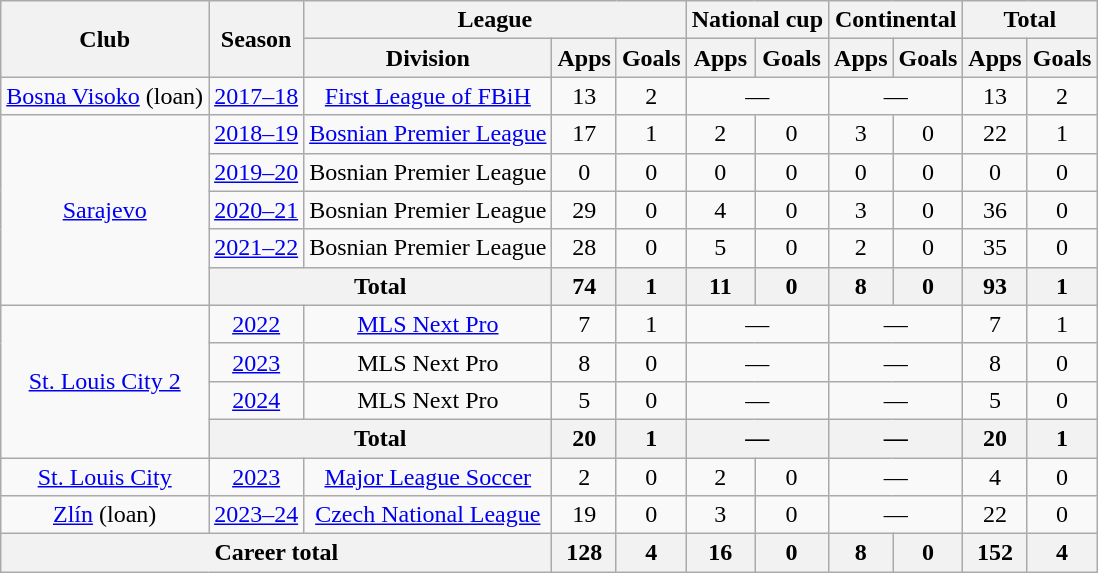<table class="wikitable" style="text-align:center">
<tr>
<th rowspan=2>Club</th>
<th rowspan=2>Season</th>
<th colspan=3>League</th>
<th colspan=2>National cup</th>
<th colspan=2>Continental</th>
<th colspan=2>Total</th>
</tr>
<tr>
<th>Division</th>
<th>Apps</th>
<th>Goals</th>
<th>Apps</th>
<th>Goals</th>
<th>Apps</th>
<th>Goals</th>
<th>Apps</th>
<th>Goals</th>
</tr>
<tr>
<td><a href='#'>Bosna Visoko</a> (loan)</td>
<td><a href='#'>2017–18</a></td>
<td><a href='#'>First League of FBiH</a></td>
<td>13</td>
<td>2</td>
<td colspan=2>—</td>
<td colspan=2>—</td>
<td>13</td>
<td>2</td>
</tr>
<tr>
<td rowspan=5><a href='#'>Sarajevo</a></td>
<td><a href='#'>2018–19</a></td>
<td><a href='#'>Bosnian Premier League</a></td>
<td>17</td>
<td>1</td>
<td>2</td>
<td>0</td>
<td>3</td>
<td>0</td>
<td>22</td>
<td>1</td>
</tr>
<tr>
<td><a href='#'>2019–20</a></td>
<td>Bosnian Premier League</td>
<td>0</td>
<td>0</td>
<td>0</td>
<td>0</td>
<td>0</td>
<td>0</td>
<td>0</td>
<td>0</td>
</tr>
<tr>
<td><a href='#'>2020–21</a></td>
<td>Bosnian Premier League</td>
<td>29</td>
<td>0</td>
<td>4</td>
<td>0</td>
<td>3</td>
<td>0</td>
<td>36</td>
<td>0</td>
</tr>
<tr>
<td><a href='#'>2021–22</a></td>
<td>Bosnian Premier League</td>
<td>28</td>
<td>0</td>
<td>5</td>
<td>0</td>
<td>2</td>
<td>0</td>
<td>35</td>
<td>0</td>
</tr>
<tr>
<th colspan=2>Total</th>
<th>74</th>
<th>1</th>
<th>11</th>
<th>0</th>
<th>8</th>
<th>0</th>
<th>93</th>
<th>1</th>
</tr>
<tr>
<td rowspan=4><a href='#'>St. Louis City 2</a></td>
<td><a href='#'>2022</a></td>
<td><a href='#'>MLS Next Pro</a></td>
<td>7</td>
<td>1</td>
<td colspan=2>—</td>
<td colspan=2>—</td>
<td>7</td>
<td>1</td>
</tr>
<tr>
<td><a href='#'>2023</a></td>
<td>MLS Next Pro</td>
<td>8</td>
<td>0</td>
<td colspan=2>—</td>
<td colspan=2>—</td>
<td>8</td>
<td>0</td>
</tr>
<tr>
<td><a href='#'>2024</a></td>
<td>MLS Next Pro</td>
<td>5</td>
<td>0</td>
<td colspan=2>—</td>
<td colspan=2>—</td>
<td>5</td>
<td>0</td>
</tr>
<tr>
<th colspan=2>Total</th>
<th>20</th>
<th>1</th>
<th colspan=2>—</th>
<th colspan=2>—</th>
<th>20</th>
<th>1</th>
</tr>
<tr>
<td><a href='#'>St. Louis City</a></td>
<td><a href='#'>2023</a></td>
<td><a href='#'>Major League Soccer</a></td>
<td>2</td>
<td>0</td>
<td>2</td>
<td>0</td>
<td colspan=2>—</td>
<td>4</td>
<td>0</td>
</tr>
<tr>
<td><a href='#'>Zlín</a> (loan)</td>
<td><a href='#'>2023–24</a></td>
<td><a href='#'>Czech National League</a></td>
<td>19</td>
<td>0</td>
<td>3</td>
<td>0</td>
<td colspan=2>—</td>
<td>22</td>
<td>0</td>
</tr>
<tr>
<th colspan=3>Career total</th>
<th>128</th>
<th>4</th>
<th>16</th>
<th>0</th>
<th>8</th>
<th>0</th>
<th>152</th>
<th>4</th>
</tr>
</table>
